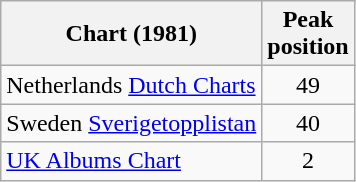<table class="wikitable sortable">
<tr>
<th>Chart (1981)</th>
<th>Peak<br>position</th>
</tr>
<tr>
<td>Netherlands <a href='#'>Dutch Charts</a></td>
<td style="text-align:center;">49</td>
</tr>
<tr>
<td>Sweden <a href='#'>Sverigetopplistan</a></td>
<td style="text-align:center;">40</td>
</tr>
<tr>
<td><a href='#'>UK Albums Chart</a></td>
<td style="text-align:center;">2</td>
</tr>
</table>
